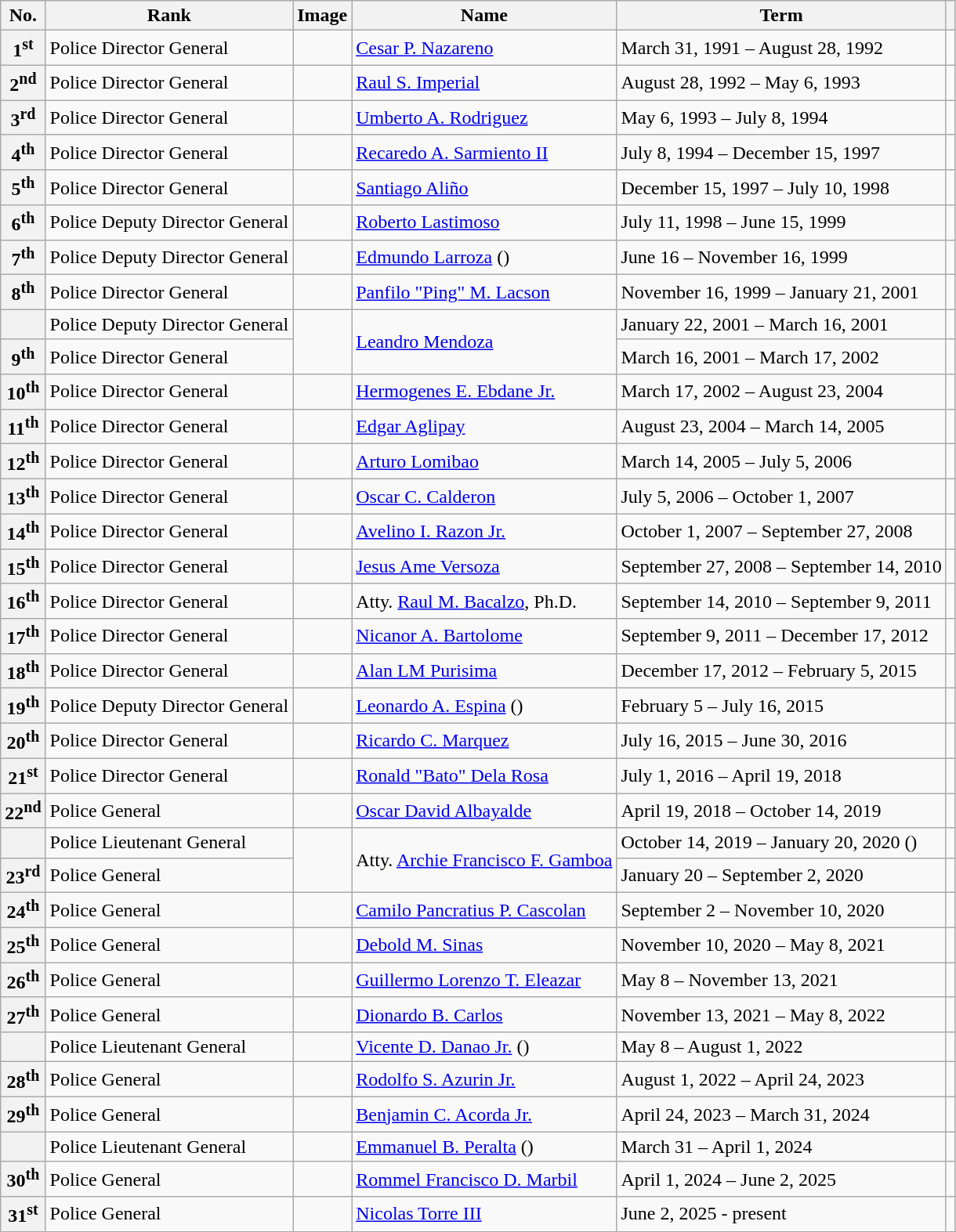<table class="wikitable sortable">
<tr>
<th scope="col">No.</th>
<th scope="col">Rank</th>
<th scope="col">Image</th>
<th scope="col">Name</th>
<th scope="col">Term</th>
<th scope="col" class="unsortable"></th>
</tr>
<tr>
<th scope="row" style="text-align:center;">1<sup>st</sup></th>
<td>Police Director General</td>
<td></td>
<td><a href='#'>Cesar P. Nazareno</a></td>
<td>March 31, 1991 – August 28, 1992</td>
<td></td>
</tr>
<tr>
<th scope="row" style="text-align:center;">2<sup>nd</sup></th>
<td>Police Director General</td>
<td></td>
<td><a href='#'>Raul S. Imperial</a></td>
<td>August 28, 1992 – May 6, 1993</td>
<td></td>
</tr>
<tr>
<th scope="row" style="text-align:center;">3<sup>rd</sup></th>
<td>Police Director General</td>
<td></td>
<td><a href='#'>Umberto A. Rodriguez</a></td>
<td>May 6, 1993 – July 8, 1994</td>
<td></td>
</tr>
<tr>
<th scope="row" style="text-align:center;">4<sup>th</sup></th>
<td>Police Director General</td>
<td></td>
<td><a href='#'>Recaredo A. Sarmiento II</a></td>
<td>July 8, 1994 – December 15, 1997</td>
<td></td>
</tr>
<tr>
<th scope="row" style="text-align:center;">5<sup>th</sup></th>
<td>Police Director General</td>
<td></td>
<td><a href='#'>Santiago Aliño</a></td>
<td>December 15, 1997 – July 10, 1998</td>
<td></td>
</tr>
<tr>
<th scope="row" style="text-align:center;">6<sup>th</sup></th>
<td>Police Deputy Director General</td>
<td></td>
<td><a href='#'>Roberto Lastimoso</a></td>
<td>July 11, 1998 – June 15, 1999</td>
<td></td>
</tr>
<tr>
<th scope="row" style="text-align:center;">7<sup>th</sup></th>
<td>Police Deputy Director General</td>
<td></td>
<td><a href='#'>Edmundo Larroza</a> ()</td>
<td>June 16 – November 16, 1999</td>
<td></td>
</tr>
<tr>
<th scope="row" style="text-align:center;">8<sup>th</sup></th>
<td>Police Director General</td>
<td></td>
<td><a href='#'>Panfilo "Ping" M. Lacson</a></td>
<td>November 16, 1999 – January 21, 2001</td>
<td></td>
</tr>
<tr>
<th scope="row" style="text-align:center;"></th>
<td>Police Deputy Director General</td>
<td rowspan="2"></td>
<td rowspan="2"><a href='#'>Leandro Mendoza</a></td>
<td>January 22, 2001 – March 16, 2001</td>
<td></td>
</tr>
<tr>
<th scope="row" style="text-align:center;">9<sup>th</sup></th>
<td>Police Director General</td>
<td>March 16, 2001 – March 17, 2002</td>
<td></td>
</tr>
<tr>
<th scope="row" style="text-align:center;">10<sup>th</sup></th>
<td>Police Director General</td>
<td></td>
<td><a href='#'>Hermogenes E. Ebdane Jr.</a></td>
<td>March 17, 2002 – August 23, 2004</td>
<td></td>
</tr>
<tr>
<th scope="row" style="text-align:center;">11<sup>th</sup></th>
<td>Police Director General</td>
<td></td>
<td><a href='#'>Edgar Aglipay</a></td>
<td>August 23, 2004 – March 14, 2005</td>
<td></td>
</tr>
<tr>
<th scope="row" style="text-align:center;">12<sup>th</sup></th>
<td>Police Director General</td>
<td></td>
<td><a href='#'>Arturo Lomibao</a></td>
<td>March 14, 2005 – July 5, 2006</td>
<td></td>
</tr>
<tr>
<th scope="row" style="text-align:center;">13<sup>th</sup></th>
<td>Police Director General</td>
<td></td>
<td><a href='#'>Oscar C. Calderon</a></td>
<td>July 5, 2006 – October 1, 2007</td>
<td></td>
</tr>
<tr>
<th scope="row" style="text-align:center;">14<sup>th</sup></th>
<td>Police Director General</td>
<td></td>
<td><a href='#'>Avelino I. Razon Jr.</a></td>
<td>October 1, 2007 – September 27, 2008</td>
<td></td>
</tr>
<tr>
<th scope="row" style="text-align:center;">15<sup>th</sup></th>
<td>Police Director General</td>
<td></td>
<td><a href='#'>Jesus Ame Versoza</a></td>
<td>September 27, 2008 – September 14, 2010</td>
<td></td>
</tr>
<tr>
<th scope="row" style="text-align:center;">16<sup>th</sup></th>
<td>Police Director General</td>
<td></td>
<td>Atty. <a href='#'>Raul M. Bacalzo</a>, Ph.D.</td>
<td>September 14, 2010 – September 9, 2011</td>
<td></td>
</tr>
<tr>
<th scope="row" style="text-align:center;">17<sup>th</sup></th>
<td>Police Director General</td>
<td></td>
<td><a href='#'>Nicanor A. Bartolome</a></td>
<td>September 9, 2011 – December 17, 2012</td>
<td></td>
</tr>
<tr>
<th scope="row" style="text-align:center;">18<sup>th</sup></th>
<td>Police Director General</td>
<td></td>
<td><a href='#'>Alan LM Purisima</a></td>
<td>December 17, 2012 – February 5, 2015</td>
<td></td>
</tr>
<tr>
<th scope="row" style="text-align:center;">19<sup>th</sup></th>
<td>Police Deputy Director General</td>
<td></td>
<td><a href='#'>Leonardo A. Espina</a> ()</td>
<td>February 5 – July 16, 2015</td>
<td></td>
</tr>
<tr>
<th scope="row" style="text-align:center;">20<sup>th</sup></th>
<td>Police Director General</td>
<td></td>
<td><a href='#'>Ricardo C. Marquez</a></td>
<td>July 16, 2015 – June 30, 2016</td>
<td></td>
</tr>
<tr>
<th scope="row" style="text-align:center;">21<sup>st</sup></th>
<td>Police Director General</td>
<td></td>
<td><a href='#'>Ronald "Bato" Dela Rosa</a></td>
<td>July 1, 2016 – April 19, 2018</td>
<td></td>
</tr>
<tr>
<th scope="row" style="text-align:center;">22<sup>nd</sup></th>
<td>Police General</td>
<td></td>
<td><a href='#'>Oscar David Albayalde</a></td>
<td>April 19, 2018 – October 14, 2019</td>
<td></td>
</tr>
<tr>
<th scope="row" style="text-align:center;"></th>
<td>Police Lieutenant General</td>
<td rowspan=2></td>
<td rowspan=2>Atty. <a href='#'>Archie Francisco F. Gamboa</a></td>
<td>October 14, 2019 – January 20, 2020 ()</td>
<td></td>
</tr>
<tr>
<th scope="row" style="text-align:center;">23<sup>rd</sup></th>
<td>Police General</td>
<td>January 20 – September 2, 2020</td>
<td></td>
</tr>
<tr>
<th scope="row" style="text-align:center;">24<sup>th</sup></th>
<td>Police General</td>
<td></td>
<td><a href='#'>Camilo Pancratius P. Cascolan</a></td>
<td>September 2 – November 10, 2020</td>
<td></td>
</tr>
<tr>
<th scope="row" style="text-align:center;">25<sup>th</sup></th>
<td>Police General</td>
<td></td>
<td><a href='#'>Debold M. Sinas</a></td>
<td>November 10, 2020 – May 8, 2021</td>
<td></td>
</tr>
<tr>
<th scope="row" style="text-align:center;">26<sup>th</sup></th>
<td>Police General</td>
<td></td>
<td><a href='#'>Guillermo Lorenzo T. Eleazar</a></td>
<td>May 8 – November 13, 2021</td>
<td></td>
</tr>
<tr>
<th scope="row" style="text-align:center;">27<sup>th</sup></th>
<td>Police General</td>
<td></td>
<td><a href='#'>Dionardo B. Carlos</a></td>
<td>November 13, 2021 – May 8, 2022</td>
<td></td>
</tr>
<tr>
<th scope="row" style="text-align:center;"></th>
<td>Police Lieutenant General</td>
<td></td>
<td><a href='#'>Vicente D. Danao Jr.</a> ()</td>
<td>May 8 – August 1, 2022</td>
<td></td>
</tr>
<tr>
<th scope="row" style="text-align:center;">28<sup>th</sup></th>
<td>Police General</td>
<td></td>
<td><a href='#'>Rodolfo S. Azurin Jr.</a></td>
<td>August 1, 2022 – April 24, 2023</td>
<td></td>
</tr>
<tr>
<th scope="row" style="text-align:center;">29<sup>th</sup></th>
<td>Police General</td>
<td></td>
<td><a href='#'>Benjamin C. Acorda Jr.</a></td>
<td>April 24, 2023 – March 31, 2024</td>
<td></td>
</tr>
<tr>
<th scope="row" style="text-align:center;"></th>
<td>Police Lieutenant General</td>
<td></td>
<td><a href='#'>Emmanuel B. Peralta</a> ()</td>
<td>March 31 – April 1, 2024</td>
<td></td>
</tr>
<tr>
<th scope="row" style="text-align:center;">30<sup>th</sup></th>
<td>Police General</td>
<td></td>
<td><a href='#'>Rommel Francisco D. Marbil</a></td>
<td>April 1, 2024 – June 2, 2025</td>
<td></td>
</tr>
<tr>
<th style="text-align: center;">31<sup>st</sup></th>
<td>Police General</td>
<td></td>
<td><a href='#'>Nicolas Torre III</a></td>
<td>June 2, 2025 - present</td>
<td></td>
</tr>
</table>
